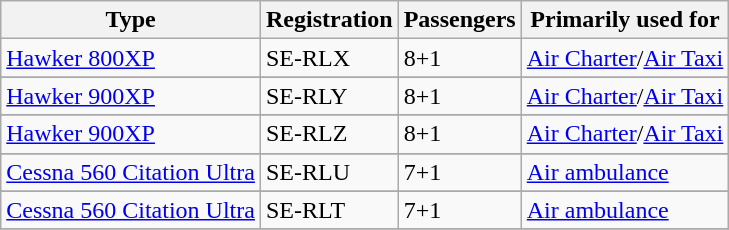<table class="sortable wikitable">
<tr>
<th>Type</th>
<th>Registration</th>
<th>Passengers</th>
<th>Primarily used for</th>
</tr>
<tr>
<td><a href='#'>Hawker 800XP</a></td>
<td>SE-RLX</td>
<td>8+1</td>
<td><a href='#'>Air Charter</a>/<a href='#'>Air Taxi</a></td>
</tr>
<tr>
</tr>
<tr>
</tr>
<tr>
</tr>
<tr>
<td><a href='#'>Hawker 900XP</a></td>
<td>SE-RLY</td>
<td>8+1</td>
<td><a href='#'>Air Charter</a>/<a href='#'>Air Taxi</a></td>
</tr>
<tr>
</tr>
<tr>
</tr>
<tr>
<td><a href='#'>Hawker 900XP</a></td>
<td>SE-RLZ</td>
<td>8+1</td>
<td><a href='#'>Air Charter</a>/<a href='#'>Air Taxi</a></td>
</tr>
<tr>
</tr>
<tr>
</tr>
<tr>
<td><a href='#'>Cessna 560 Citation Ultra</a></td>
<td>SE-RLU</td>
<td>7+1</td>
<td><a href='#'>Air ambulance</a></td>
</tr>
<tr>
</tr>
<tr>
</tr>
<tr>
<td><a href='#'>Cessna 560 Citation Ultra</a></td>
<td>SE-RLT</td>
<td>7+1</td>
<td><a href='#'>Air ambulance</a></td>
</tr>
<tr>
</tr>
</table>
